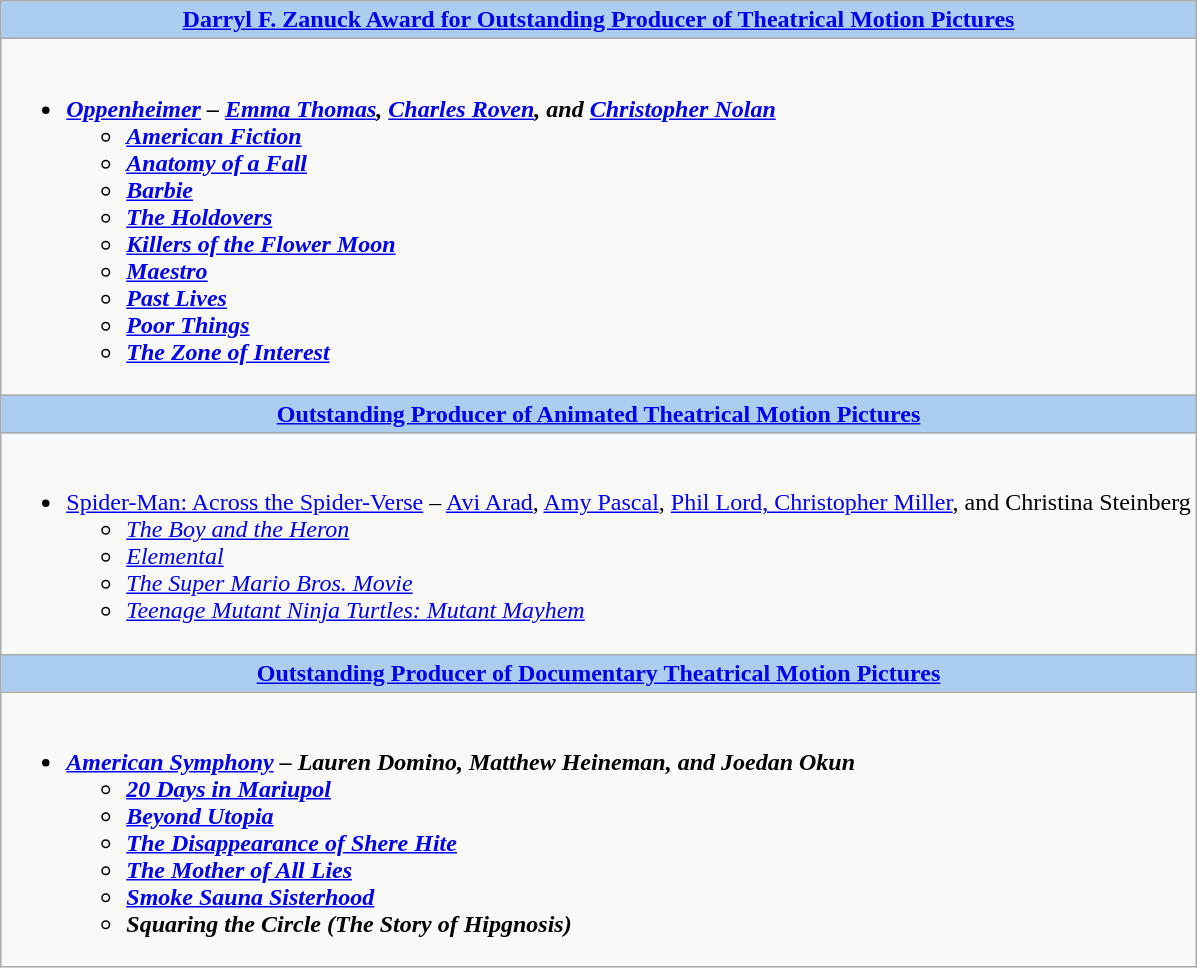<table class=wikitable style="width="100%">
<tr>
<th colspan="2" style="background:#abcdef;"><a href='#'>Darryl F. Zanuck Award for Outstanding Producer of Theatrical Motion Pictures</a></th>
</tr>
<tr>
<td colspan="2" style="vertical-align:top;"><br><ul><li><strong><em><a href='#'>Oppenheimer</a><em> – <a href='#'>Emma Thomas</a>, <a href='#'>Charles Roven</a>, and <a href='#'>Christopher Nolan</a><strong><ul><li></em><a href='#'>American Fiction</a><em></li><li></em><a href='#'>Anatomy of a Fall</a><em></li><li></em><a href='#'>Barbie</a><em></li><li></em><a href='#'>The Holdovers</a><em></li><li></em><a href='#'>Killers of the Flower Moon</a><em></li><li></em><a href='#'>Maestro</a><em></li><li></em><a href='#'>Past Lives</a><em></li><li></em><a href='#'>Poor Things</a><em></li><li></em><a href='#'>The Zone of Interest</a><em></li></ul></li></ul></td>
</tr>
<tr>
<th colspan="2" style="background:#abcdef;"><a href='#'>Outstanding Producer of Animated Theatrical Motion Pictures</a></th>
</tr>
<tr>
<td colspan="2" style="vertical-align:top;"><br><ul><li></em></strong><a href='#'>Spider-Man: Across the Spider-Verse</a></em> –  <a href='#'>Avi Arad</a>, <a href='#'>Amy Pascal</a>, <a href='#'>Phil Lord, Christopher Miller</a>, and Christina Steinberg</strong><ul><li><em><a href='#'>The Boy and the Heron</a></em></li><li><em><a href='#'>Elemental</a></em></li><li><em><a href='#'>The Super Mario Bros. Movie</a></em></li><li><em><a href='#'>Teenage Mutant Ninja Turtles: Mutant Mayhem</a></em></li></ul></li></ul></td>
</tr>
<tr>
<th colspan="2" style="background:#abcdef;"><a href='#'>Outstanding Producer of Documentary Theatrical Motion Pictures</a></th>
</tr>
<tr>
<td colspan="2" style="vertical-align:top;"><br><ul><li><strong><em><a href='#'>American Symphony</a><em> – Lauren Domino, Matthew Heineman,  and Joedan Okun<strong><ul><li></em><a href='#'>20 Days in Mariupol</a><em> </li><li></em><a href='#'>Beyond Utopia</a><em> </li><li></em><a href='#'>The Disappearance of Shere Hite</a><em> </li><li></em><a href='#'>The Mother of All Lies</a><em> </li><li></em><a href='#'>Smoke Sauna Sisterhood</a><em> </li><li></em>Squaring the Circle (The Story of Hipgnosis)<em> </li></ul></li></ul></td>
</tr>
</table>
